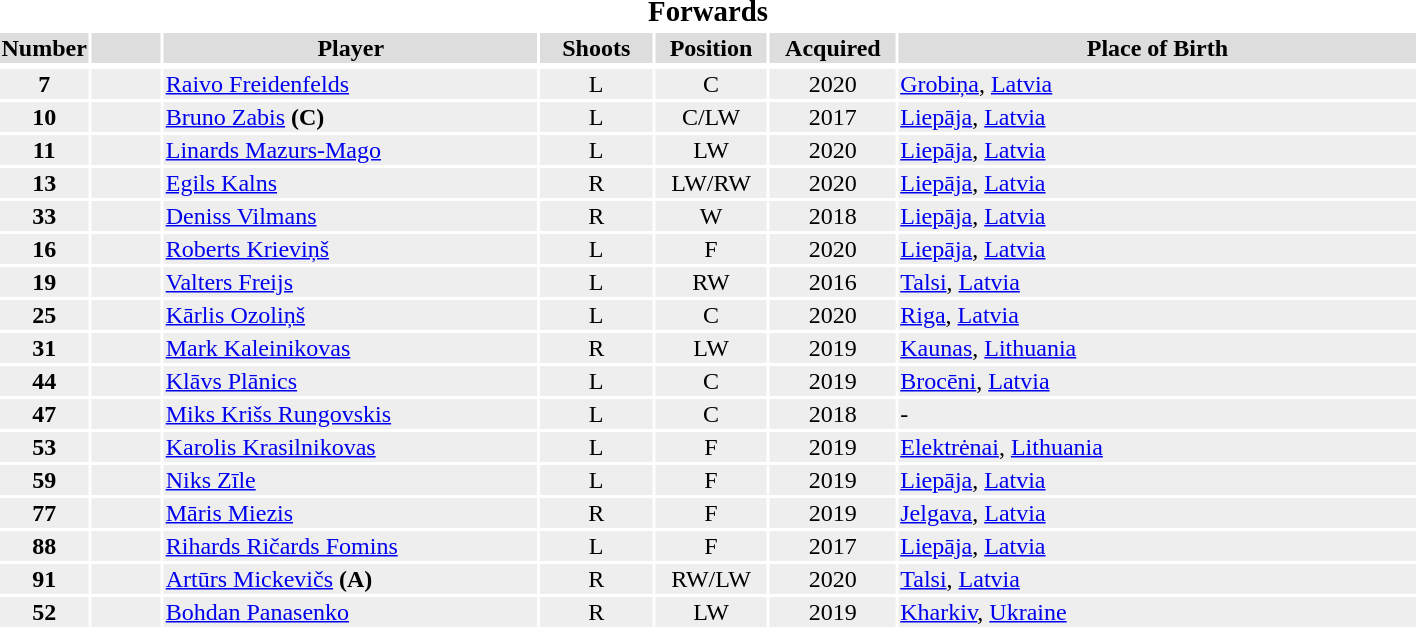<table width=75%>
<tr>
<th colspan=7><big>Forwards</big></th>
</tr>
<tr bgcolor="#dddddd">
<th width=5%>Number</th>
<th width=5%></th>
<th !width=15%>Player</th>
<th width=8%>Shoots</th>
<th width=8%>Position</th>
<th width=9%>Acquired</th>
<th width=37%>Place of Birth</th>
</tr>
<tr>
</tr>
<tr bgcolor="#eeeeee">
<td align=center><strong>7</strong></td>
<td align=center></td>
<td><a href='#'>Raivo Freidenfelds</a></td>
<td align=center>L</td>
<td align=center>C</td>
<td align=center>2020</td>
<td><a href='#'>Grobiņa</a>, <a href='#'>Latvia</a></td>
</tr>
<tr bgcolor="#eeeeee">
<td align=center><strong>10</strong></td>
<td align=center></td>
<td><a href='#'>Bruno Zabis</a> <strong>(C)</strong></td>
<td align=center>L</td>
<td align=center>C/LW</td>
<td align=center>2017</td>
<td><a href='#'>Liepāja</a>, <a href='#'>Latvia</a></td>
</tr>
<tr bgcolor="#eeeeee">
<td align=center><strong>11</strong></td>
<td align=center></td>
<td><a href='#'>Linards Mazurs-Mago</a></td>
<td align=center>L</td>
<td align=center>LW</td>
<td align=center>2020</td>
<td><a href='#'>Liepāja</a>, <a href='#'>Latvia</a></td>
</tr>
<tr bgcolor="#eeeeee">
<td align=center><strong>13</strong></td>
<td align=center></td>
<td><a href='#'>Egils Kalns</a></td>
<td align=center>R</td>
<td align=center>LW/RW</td>
<td align=center>2020</td>
<td><a href='#'>Liepāja</a>, <a href='#'>Latvia</a></td>
</tr>
<tr bgcolor="#eeeeee">
<td align=center><strong>33</strong></td>
<td align=center></td>
<td><a href='#'>Deniss Vilmans</a></td>
<td align=center>R</td>
<td align=center>W</td>
<td align=center>2018</td>
<td><a href='#'>Liepāja</a>, <a href='#'>Latvia</a></td>
</tr>
<tr bgcolor="#eeeeee">
<td align=center><strong>16</strong></td>
<td align=center></td>
<td><a href='#'>Roberts Krieviņš</a></td>
<td align=center>L</td>
<td align=center>F</td>
<td align=center>2020</td>
<td><a href='#'>Liepāja</a>, <a href='#'>Latvia</a></td>
</tr>
<tr bgcolor="#eeeeee">
<td align=center><strong>19</strong></td>
<td align=center></td>
<td><a href='#'>Valters Freijs</a></td>
<td align=center>L</td>
<td align=center>RW</td>
<td align=center>2016</td>
<td><a href='#'>Talsi</a>, <a href='#'>Latvia</a></td>
</tr>
<tr bgcolor="#eeeeee">
<td align=center><strong>25</strong></td>
<td align=center></td>
<td><a href='#'>Kārlis Ozoliņš</a></td>
<td align=center>L</td>
<td align=center>C</td>
<td align=center>2020</td>
<td><a href='#'>Riga</a>, <a href='#'>Latvia</a></td>
</tr>
<tr bgcolor="#eeeeee">
<td align=center><strong>31</strong></td>
<td align=center></td>
<td><a href='#'>Mark Kaleinikovas</a></td>
<td align=center>R</td>
<td align=center>LW</td>
<td align=center>2019</td>
<td><a href='#'>Kaunas</a>, <a href='#'>Lithuania</a></td>
</tr>
<tr bgcolor="#eeeeee">
<td align=center><strong>44</strong></td>
<td align=center></td>
<td><a href='#'>Klāvs Plānics</a></td>
<td align=center>L</td>
<td align=center>C</td>
<td align=center>2019</td>
<td><a href='#'>Brocēni</a>, <a href='#'>Latvia</a></td>
</tr>
<tr bgcolor="#eeeeee">
<td align=center><strong>47</strong></td>
<td align=center></td>
<td><a href='#'>Miks Krišs Rungovskis</a></td>
<td align=center>L</td>
<td align=center>C</td>
<td align=center>2018</td>
<td>-</td>
</tr>
<tr bgcolor="#eeeeee">
<td align=center><strong>53</strong></td>
<td align=center></td>
<td><a href='#'>Karolis Krasilnikovas</a></td>
<td align=center>L</td>
<td align=center>F</td>
<td align=center>2019</td>
<td><a href='#'>Elektrėnai</a>, <a href='#'>Lithuania</a></td>
</tr>
<tr bgcolor="#eeeeee">
<td align=center><strong>59</strong></td>
<td align=center></td>
<td><a href='#'>Niks Zīle</a></td>
<td align=center>L</td>
<td align=center>F</td>
<td align=center>2019</td>
<td><a href='#'>Liepāja</a>, <a href='#'>Latvia</a></td>
</tr>
<tr bgcolor="#eeeeee">
<td align=center><strong>77</strong></td>
<td align=center></td>
<td><a href='#'>Māris Miezis</a></td>
<td align=center>R</td>
<td align=center>F</td>
<td align=center>2019</td>
<td><a href='#'>Jelgava</a>, <a href='#'>Latvia</a></td>
</tr>
<tr bgcolor="#eeeeee">
<td align=center><strong>88</strong></td>
<td align=center></td>
<td><a href='#'>Rihards Ričards Fomins</a></td>
<td align=center>L</td>
<td align=center>F</td>
<td align=center>2017</td>
<td><a href='#'>Liepāja</a>, <a href='#'>Latvia</a></td>
</tr>
<tr bgcolor="#eeeeee">
<td align=center><strong>91</strong></td>
<td align=center></td>
<td><a href='#'>Artūrs Mickevičs</a> <strong>(A)</strong></td>
<td align=center>R</td>
<td align=center>RW/LW</td>
<td align=center>2020</td>
<td><a href='#'>Talsi</a>, <a href='#'>Latvia</a></td>
</tr>
<tr bgcolor="#eeeeee">
<td align=center><strong>52</strong></td>
<td align=center></td>
<td><a href='#'>Bohdan Panasenko</a></td>
<td align=center>R</td>
<td align=center>LW</td>
<td align=center>2019</td>
<td><a href='#'>Kharkiv</a>, <a href='#'>Ukraine</a></td>
</tr>
</table>
